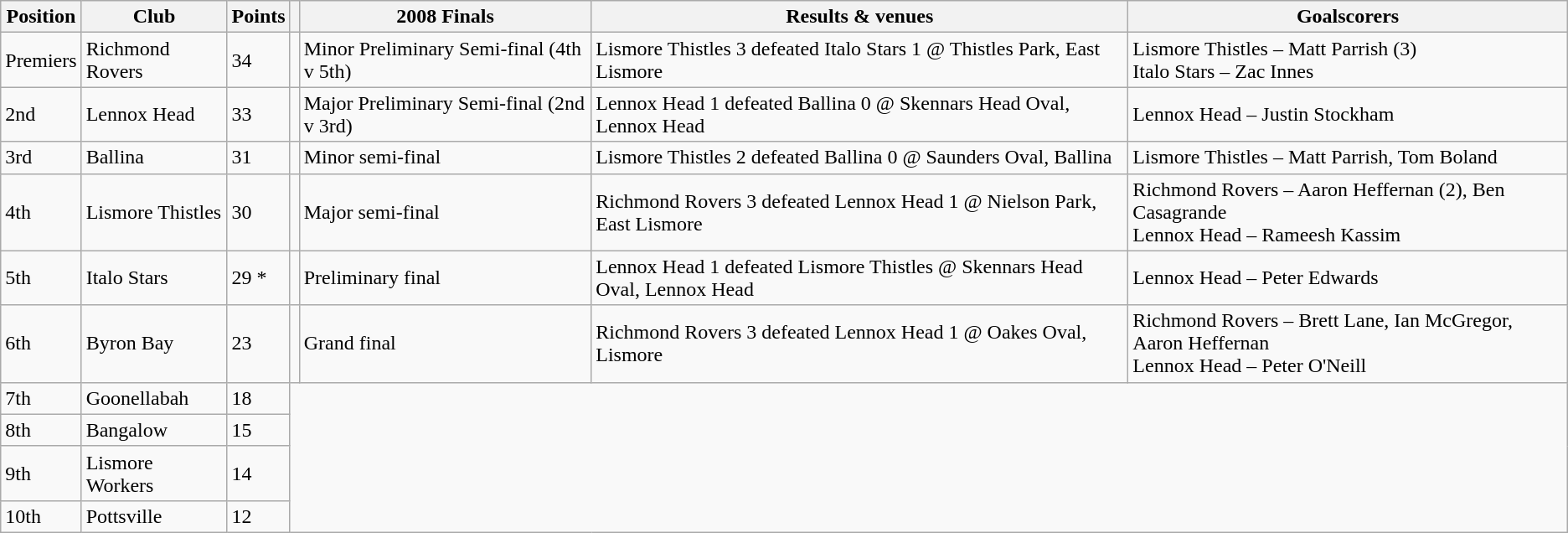<table class="wikitable">
<tr>
<th>Position</th>
<th>Club</th>
<th>Points</th>
<th></th>
<th>2008 Finals</th>
<th>Results & venues</th>
<th>Goalscorers</th>
</tr>
<tr>
<td>Premiers</td>
<td>Richmond Rovers</td>
<td>34</td>
<td></td>
<td>Minor Preliminary Semi-final (4th v 5th)</td>
<td>Lismore Thistles 3 defeated Italo Stars 1 @ Thistles Park, East Lismore</td>
<td>Lismore Thistles – Matt Parrish (3)<br>Italo Stars – Zac Innes</td>
</tr>
<tr>
<td>2nd</td>
<td>Lennox Head</td>
<td>33</td>
<td></td>
<td>Major Preliminary Semi-final (2nd v 3rd)</td>
<td>Lennox Head 1 defeated Ballina 0 @ Skennars Head Oval, Lennox Head</td>
<td>Lennox Head – Justin Stockham</td>
</tr>
<tr>
<td>3rd</td>
<td>Ballina</td>
<td>31</td>
<td></td>
<td>Minor semi-final</td>
<td>Lismore Thistles 2 defeated Ballina 0 @ Saunders Oval, Ballina</td>
<td>Lismore Thistles – Matt Parrish, Tom Boland</td>
</tr>
<tr>
<td>4th</td>
<td>Lismore Thistles</td>
<td>30</td>
<td></td>
<td>Major semi-final</td>
<td>Richmond Rovers 3 defeated Lennox Head 1 @ Nielson Park, East Lismore</td>
<td>Richmond Rovers – Aaron Heffernan (2), Ben Casagrande<br>Lennox Head – Rameesh Kassim</td>
</tr>
<tr>
<td>5th</td>
<td>Italo Stars</td>
<td>29 *</td>
<td></td>
<td>Preliminary final</td>
<td>Lennox Head 1 defeated Lismore Thistles @ Skennars Head Oval, Lennox Head</td>
<td>Lennox Head – Peter Edwards</td>
</tr>
<tr>
<td>6th</td>
<td>Byron Bay</td>
<td>23</td>
<td></td>
<td>Grand final</td>
<td>Richmond Rovers 3 defeated Lennox Head 1 @ Oakes Oval, Lismore</td>
<td>Richmond Rovers – Brett Lane, Ian McGregor, Aaron Heffernan<br>Lennox Head – Peter O'Neill</td>
</tr>
<tr>
<td>7th</td>
<td>Goonellabah</td>
<td>18</td>
</tr>
<tr>
<td>8th</td>
<td>Bangalow</td>
<td>15</td>
</tr>
<tr>
<td>9th</td>
<td>Lismore Workers</td>
<td>14</td>
</tr>
<tr>
<td>10th</td>
<td>Pottsville</td>
<td>12</td>
</tr>
</table>
